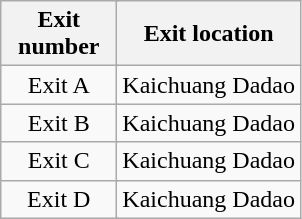<table class="wikitable">
<tr>
<th style="width:70px" colspan="2">Exit number</th>
<th>Exit location</th>
</tr>
<tr>
<td align="center" colspan="2">Exit A</td>
<td>Kaichuang Dadao</td>
</tr>
<tr>
<td align="center" colspan="2">Exit B</td>
<td>Kaichuang Dadao</td>
</tr>
<tr>
<td align="center" colspan="2">Exit C</td>
<td>Kaichuang Dadao</td>
</tr>
<tr>
<td align="center" colspan="2">Exit D</td>
<td>Kaichuang Dadao</td>
</tr>
</table>
